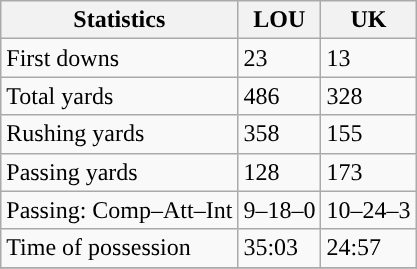<table class="wikitable" style="float: left;">
<tr>
<th>Statistics</th>
<th>LOU</th>
<th>UK</th>
</tr>
<tr>
<td>First downs</td>
<td>23</td>
<td>13</td>
</tr>
<tr>
<td>Total yards</td>
<td>486</td>
<td>328</td>
</tr>
<tr>
<td>Rushing yards</td>
<td>358</td>
<td>155</td>
</tr>
<tr>
<td>Passing yards</td>
<td>128</td>
<td>173</td>
</tr>
<tr>
<td>Passing: Comp–Att–Int</td>
<td>9–18–0</td>
<td>10–24–3</td>
</tr>
<tr>
<td>Time of possession</td>
<td>35:03</td>
<td>24:57</td>
</tr>
<tr>
</tr>
</table>
